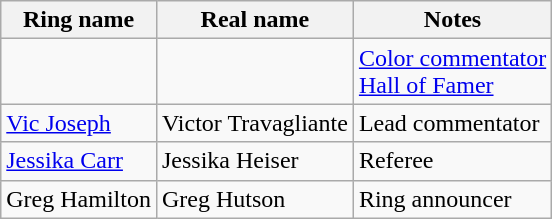<table class="wikitable">
<tr>
<th>Ring name</th>
<th>Real name</th>
<th>Notes</th>
</tr>
<tr>
<td></td>
<td></td>
<td><a href='#'>Color commentator</a><br><a href='#'>Hall of Famer</a></td>
</tr>
<tr>
<td><a href='#'>Vic Joseph</a></td>
<td>Victor Travagliante</td>
<td>Lead commentator</td>
</tr>
<tr>
<td><a href='#'>Jessika Carr</a></td>
<td>Jessika Heiser</td>
<td>Referee</td>
</tr>
<tr>
<td>Greg Hamilton</td>
<td>Greg Hutson</td>
<td>Ring announcer</td>
</tr>
</table>
